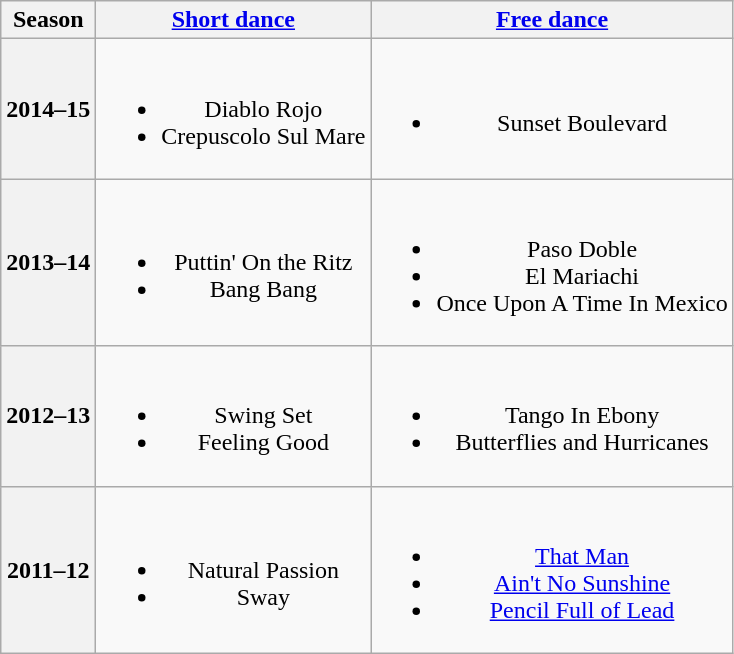<table class="wikitable" style="text-align:center">
<tr>
<th>Season</th>
<th><a href='#'>Short dance</a></th>
<th><a href='#'>Free dance</a></th>
</tr>
<tr>
<th>2014–15 <br> </th>
<td><br><ul><li> Diablo Rojo <br></li><li> Crepuscolo Sul Mare <br></li></ul></td>
<td><br><ul><li>Sunset Boulevard <br></li></ul></td>
</tr>
<tr>
<th>2013–14 <br> </th>
<td><br><ul><li>Puttin' On the Ritz <br></li><li>Bang Bang</li></ul></td>
<td><br><ul><li>Paso Doble</li><li>El Mariachi</li><li>Once Upon A Time In Mexico <br></li></ul></td>
</tr>
<tr>
<th>2012–13 <br> </th>
<td><br><ul><li>Swing Set <br></li><li>Feeling Good <br></li></ul></td>
<td><br><ul><li>Tango In Ebony <br></li><li>Butterflies and Hurricanes <br></li></ul></td>
</tr>
<tr>
<th>2011–12 <br> </th>
<td><br><ul><li>Natural Passion <br></li><li>Sway</li></ul></td>
<td><br><ul><li><a href='#'>That Man</a> <br></li><li><a href='#'>Ain't No Sunshine</a> <br></li><li><a href='#'>Pencil Full of Lead</a> <br></li></ul></td>
</tr>
</table>
